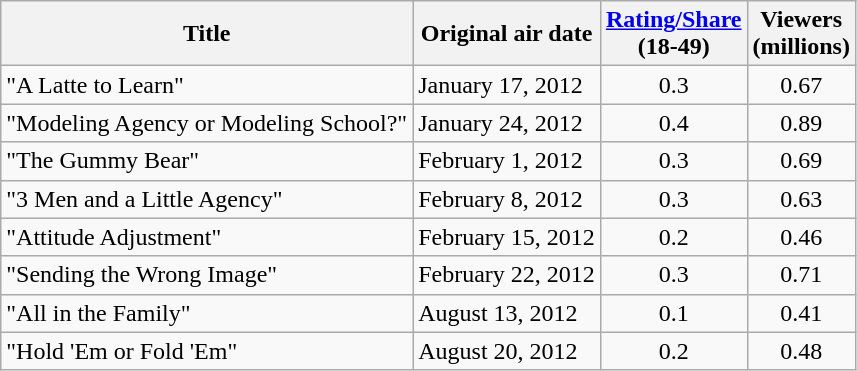<table class="wikitable sortable">
<tr>
<th>Title</th>
<th>Original air date</th>
<th><a href='#'>Rating/Share</a><br>(18-49)</th>
<th>Viewers<br>(millions)</th>
</tr>
<tr>
<td>"A Latte to Learn"</td>
<td>January 17, 2012</td>
<td style="text-align:center">0.3</td>
<td style="text-align:center">0.67</td>
</tr>
<tr>
<td>"Modeling Agency or Modeling School?"</td>
<td>January 24, 2012</td>
<td style="text-align:center">0.4</td>
<td style="text-align:center">0.89</td>
</tr>
<tr>
<td>"The Gummy Bear"</td>
<td>February 1, 2012</td>
<td style="text-align:center">0.3</td>
<td style="text-align:center">0.69</td>
</tr>
<tr>
<td>"3 Men and a Little Agency"</td>
<td>February 8, 2012</td>
<td style="text-align:center">0.3</td>
<td style="text-align:center">0.63</td>
</tr>
<tr>
<td>"Attitude Adjustment"</td>
<td>February 15, 2012</td>
<td style="text-align:center">0.2</td>
<td style="text-align:center">0.46</td>
</tr>
<tr>
<td>"Sending the Wrong Image"</td>
<td>February 22, 2012</td>
<td style="text-align:center">0.3</td>
<td style="text-align:center">0.71</td>
</tr>
<tr>
<td>"All in the Family"</td>
<td>August 13, 2012</td>
<td style="text-align:center">0.1</td>
<td style="text-align:center">0.41</td>
</tr>
<tr>
<td>"Hold 'Em or Fold 'Em"</td>
<td>August 20, 2012</td>
<td style="text-align:center">0.2</td>
<td style="text-align:center">0.48</td>
</tr>
</table>
